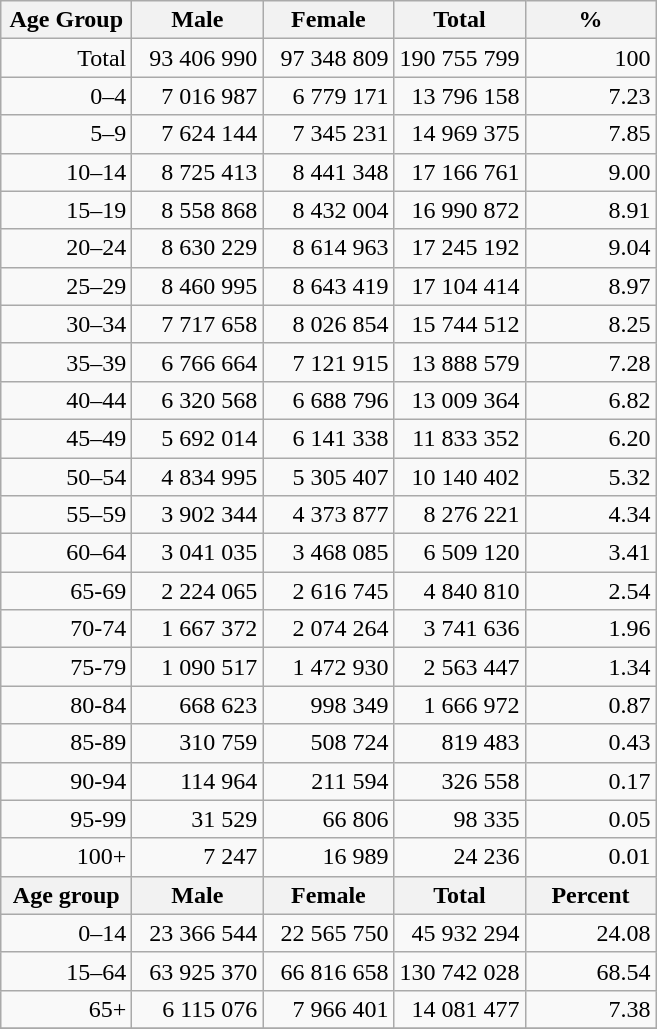<table class="wikitable">
<tr>
<th width="80pt">Age Group</th>
<th width="80pt">Male</th>
<th width="80pt">Female</th>
<th width="80pt">Total</th>
<th width="80pt">%</th>
</tr>
<tr>
<td align="right">Total</td>
<td align="right">93 406 990</td>
<td align="right">97 348 809</td>
<td align="right">190 755 799</td>
<td align="right">100</td>
</tr>
<tr>
<td align="right">0–4</td>
<td align="right">7 016 987</td>
<td align="right">6 779 171</td>
<td align="right">13 796 158</td>
<td align="right">7.23</td>
</tr>
<tr>
<td align="right">5–9</td>
<td align="right">7 624 144</td>
<td align="right">7 345 231</td>
<td align="right">14 969 375</td>
<td align="right">7.85</td>
</tr>
<tr>
<td align="right">10–14</td>
<td align="right">8 725 413</td>
<td align="right">8 441 348</td>
<td align="right">17 166 761</td>
<td align="right">9.00</td>
</tr>
<tr>
<td align="right">15–19</td>
<td align="right">8 558 868</td>
<td align="right">8 432 004</td>
<td align="right">16 990 872</td>
<td align="right">8.91</td>
</tr>
<tr>
<td align="right">20–24</td>
<td align="right">8 630 229</td>
<td align="right">8 614 963</td>
<td align="right">17 245 192</td>
<td align="right">9.04</td>
</tr>
<tr>
<td align="right">25–29</td>
<td align="right">8 460 995</td>
<td align="right">8 643 419</td>
<td align="right">17 104 414</td>
<td align="right">8.97</td>
</tr>
<tr>
<td align="right">30–34</td>
<td align="right">7 717 658</td>
<td align="right">8 026 854</td>
<td align="right">15 744 512</td>
<td align="right">8.25</td>
</tr>
<tr>
<td align="right">35–39</td>
<td align="right">6 766 664</td>
<td align="right">7 121 915</td>
<td align="right">13 888 579</td>
<td align="right">7.28</td>
</tr>
<tr>
<td align="right">40–44</td>
<td align="right">6 320 568</td>
<td align="right">6 688 796</td>
<td align="right">13 009 364</td>
<td align="right">6.82</td>
</tr>
<tr>
<td align="right">45–49</td>
<td align="right">5 692 014</td>
<td align="right">6 141 338</td>
<td align="right">11 833 352</td>
<td align="right">6.20</td>
</tr>
<tr>
<td align="right">50–54</td>
<td align="right">4 834 995</td>
<td align="right">5 305 407</td>
<td align="right">10 140 402</td>
<td align="right">5.32</td>
</tr>
<tr>
<td align="right">55–59</td>
<td align="right">3 902 344</td>
<td align="right">4 373 877</td>
<td align="right">8 276 221</td>
<td align="right">4.34</td>
</tr>
<tr>
<td align="right">60–64</td>
<td align="right">3 041 035</td>
<td align="right">3 468 085</td>
<td align="right">6 509 120</td>
<td align="right">3.41</td>
</tr>
<tr>
<td align="right">65-69</td>
<td align="right">2 224 065</td>
<td align="right">2 616 745</td>
<td align="right">4 840 810</td>
<td align="right">2.54</td>
</tr>
<tr>
<td align="right">70-74</td>
<td align="right">1 667 372</td>
<td align="right">2 074 264</td>
<td align="right">3 741 636</td>
<td align="right">1.96</td>
</tr>
<tr>
<td align="right">75-79</td>
<td align="right">1 090 517</td>
<td align="right">1 472 930</td>
<td align="right">2 563 447</td>
<td align="right">1.34</td>
</tr>
<tr>
<td align="right">80-84</td>
<td align="right">668 623</td>
<td align="right">998 349</td>
<td align="right">1 666 972</td>
<td align="right">0.87</td>
</tr>
<tr>
<td align="right">85-89</td>
<td align="right">310 759</td>
<td align="right">508 724</td>
<td align="right">819 483</td>
<td align="right">0.43</td>
</tr>
<tr>
<td align="right">90-94</td>
<td align="right">114 964</td>
<td align="right">211 594</td>
<td align="right">326 558</td>
<td align="right">0.17</td>
</tr>
<tr>
<td align="right">95-99</td>
<td align="right">31 529</td>
<td align="right">66 806</td>
<td align="right">98 335</td>
<td align="right">0.05</td>
</tr>
<tr>
<td align="right">100+</td>
<td align="right">7 247</td>
<td align="right">16 989</td>
<td align="right">24 236</td>
<td align="right">0.01</td>
</tr>
<tr>
<th width="50">Age group</th>
<th width="80pt">Male</th>
<th width="80">Female</th>
<th width="80">Total</th>
<th width="50">Percent</th>
</tr>
<tr>
<td align="right">0–14</td>
<td align="right">23 366 544</td>
<td align="right">22 565 750</td>
<td align="right">45 932 294</td>
<td align="right">24.08</td>
</tr>
<tr>
<td align="right">15–64</td>
<td align="right">63 925 370</td>
<td align="right">66 816 658</td>
<td align="right">130 742 028</td>
<td align="right">68.54</td>
</tr>
<tr>
<td align="right">65+</td>
<td align="right">6 115 076</td>
<td align="right">7 966 401</td>
<td align="right">14 081 477</td>
<td align="right">7.38</td>
</tr>
<tr>
</tr>
</table>
